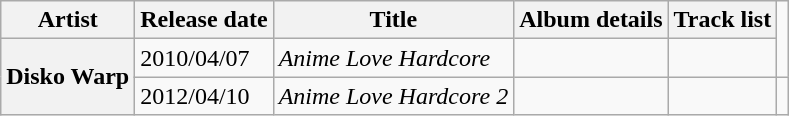<table class="wikitable">
<tr>
<th>Artist</th>
<th>Release date</th>
<th>Title</th>
<th>Album details</th>
<th>Track list</th>
</tr>
<tr>
<th rowspan="2">Disko Warp</th>
<td>2010/04/07</td>
<td><em>Anime Love Hardcore</em></td>
<td><br></td>
<td><br></td>
</tr>
<tr>
<td>2012/04/10</td>
<td><em>Anime Love Hardcore 2</em></td>
<td><br></td>
<td><br></td>
<td></td>
</tr>
</table>
